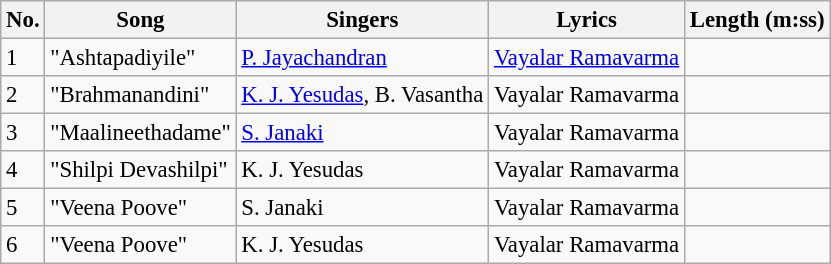<table class="wikitable" style="font-size:95%;">
<tr>
<th>No.</th>
<th>Song</th>
<th>Singers</th>
<th>Lyrics</th>
<th>Length (m:ss)</th>
</tr>
<tr>
<td>1</td>
<td>"Ashtapadiyile"</td>
<td><a href='#'>P. Jayachandran</a></td>
<td><a href='#'>Vayalar Ramavarma</a></td>
<td></td>
</tr>
<tr>
<td>2</td>
<td>"Brahmanandini"</td>
<td><a href='#'>K. J. Yesudas</a>, B. Vasantha</td>
<td>Vayalar Ramavarma</td>
<td></td>
</tr>
<tr>
<td>3</td>
<td>"Maalineethadame"</td>
<td><a href='#'>S. Janaki</a></td>
<td>Vayalar Ramavarma</td>
<td></td>
</tr>
<tr>
<td>4</td>
<td>"Shilpi Devashilpi"</td>
<td>K. J. Yesudas</td>
<td>Vayalar Ramavarma</td>
<td></td>
</tr>
<tr>
<td>5</td>
<td>"Veena Poove"</td>
<td>S. Janaki</td>
<td>Vayalar Ramavarma</td>
<td></td>
</tr>
<tr>
<td>6</td>
<td>"Veena Poove"</td>
<td>K. J. Yesudas</td>
<td>Vayalar Ramavarma</td>
<td></td>
</tr>
</table>
